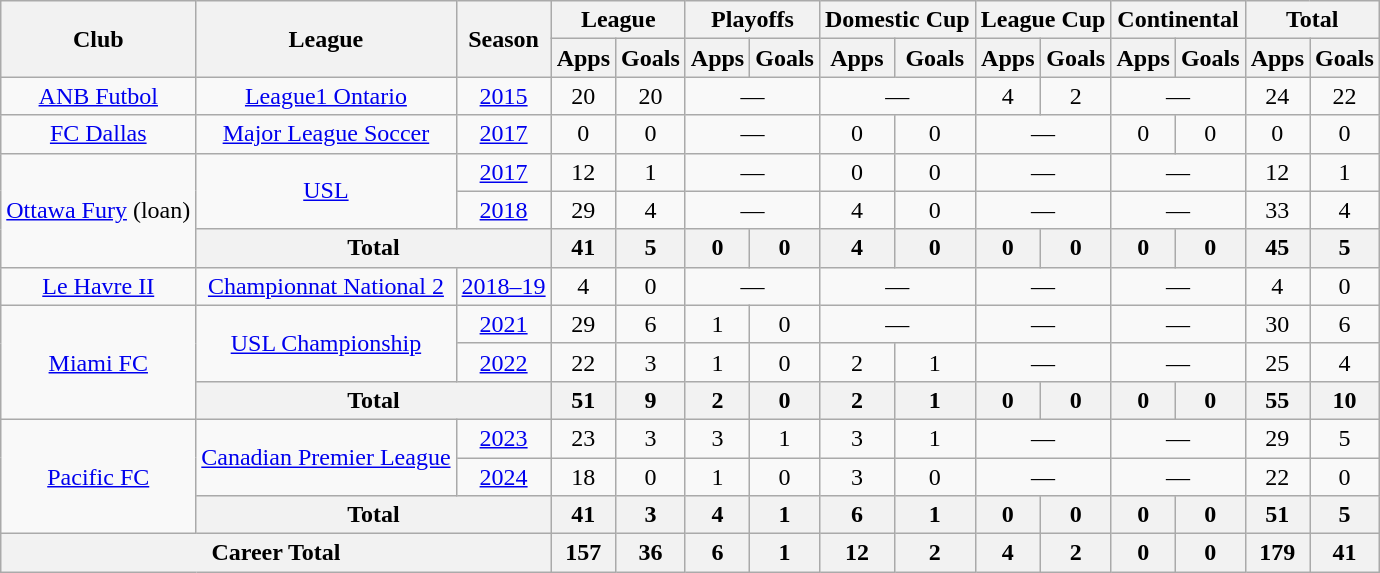<table class="wikitable" style="text-align: center;">
<tr>
<th rowspan="2">Club</th>
<th rowspan="2">League</th>
<th rowspan="2">Season</th>
<th colspan="2">League</th>
<th colspan="2">Playoffs</th>
<th colspan="2">Domestic Cup</th>
<th colspan="2">League Cup</th>
<th colspan="2">Continental</th>
<th colspan="2">Total</th>
</tr>
<tr>
<th>Apps</th>
<th>Goals</th>
<th>Apps</th>
<th>Goals</th>
<th>Apps</th>
<th>Goals</th>
<th>Apps</th>
<th>Goals</th>
<th>Apps</th>
<th>Goals</th>
<th>Apps</th>
<th>Goals</th>
</tr>
<tr>
<td><a href='#'>ANB Futbol</a></td>
<td><a href='#'>League1 Ontario</a></td>
<td><a href='#'>2015</a></td>
<td>20</td>
<td>20</td>
<td colspan=2>—</td>
<td colspan=2>—</td>
<td>4</td>
<td>2</td>
<td colspan=2>—</td>
<td>24</td>
<td>22</td>
</tr>
<tr>
<td><a href='#'>FC Dallas</a></td>
<td><a href='#'>Major League Soccer</a></td>
<td><a href='#'>2017</a></td>
<td>0</td>
<td>0</td>
<td colspan=2>—</td>
<td>0</td>
<td>0</td>
<td colspan=2>—</td>
<td>0</td>
<td>0</td>
<td>0</td>
<td>0</td>
</tr>
<tr>
<td rowspan="3"><a href='#'>Ottawa Fury</a> (loan)</td>
<td rowspan="2"><a href='#'>USL</a></td>
<td><a href='#'>2017</a></td>
<td>12</td>
<td>1</td>
<td colspan=2>—</td>
<td>0</td>
<td>0</td>
<td colspan=2>—</td>
<td colspan=2>—</td>
<td>12</td>
<td>1</td>
</tr>
<tr>
<td><a href='#'>2018</a></td>
<td>29</td>
<td>4</td>
<td colspan=2>—</td>
<td>4</td>
<td>0</td>
<td colspan=2>—</td>
<td colspan=2>—</td>
<td>33</td>
<td>4</td>
</tr>
<tr>
<th colspan="2">Total</th>
<th>41</th>
<th>5</th>
<th>0</th>
<th>0</th>
<th>4</th>
<th>0</th>
<th>0</th>
<th>0</th>
<th>0</th>
<th>0</th>
<th>45</th>
<th>5</th>
</tr>
<tr>
<td><a href='#'>Le Havre II</a></td>
<td><a href='#'>Championnat National 2</a></td>
<td><a href='#'>2018–19</a></td>
<td>4</td>
<td>0</td>
<td colspan=2>—</td>
<td colspan=2>—</td>
<td colspan=2>—</td>
<td colspan=2>—</td>
<td>4</td>
<td>0</td>
</tr>
<tr>
<td rowspan="3"><a href='#'>Miami FC</a></td>
<td rowspan="2"><a href='#'>USL Championship</a></td>
<td><a href='#'>2021</a></td>
<td>29</td>
<td>6</td>
<td>1</td>
<td>0</td>
<td colspan=2>—</td>
<td colspan=2>—</td>
<td colspan=2>—</td>
<td>30</td>
<td>6</td>
</tr>
<tr>
<td><a href='#'>2022</a></td>
<td>22</td>
<td>3</td>
<td>1</td>
<td>0</td>
<td>2</td>
<td>1</td>
<td colspan=2>—</td>
<td colspan=2>—</td>
<td>25</td>
<td>4</td>
</tr>
<tr>
<th colspan="2">Total</th>
<th>51</th>
<th>9</th>
<th>2</th>
<th>0</th>
<th>2</th>
<th>1</th>
<th>0</th>
<th>0</th>
<th>0</th>
<th>0</th>
<th>55</th>
<th>10</th>
</tr>
<tr>
<td rowspan=3><a href='#'>Pacific FC</a></td>
<td rowspan="2"><a href='#'>Canadian Premier League</a></td>
<td><a href='#'>2023</a></td>
<td>23</td>
<td>3</td>
<td>3</td>
<td>1</td>
<td>3</td>
<td>1</td>
<td colspan=2>—</td>
<td colspan=2>—</td>
<td>29</td>
<td>5</td>
</tr>
<tr>
<td><a href='#'>2024</a></td>
<td>18</td>
<td>0</td>
<td>1</td>
<td>0</td>
<td>3</td>
<td>0</td>
<td colspan=2>—</td>
<td colspan=2>—</td>
<td>22</td>
<td>0</td>
</tr>
<tr>
<th colspan="2">Total</th>
<th>41</th>
<th>3</th>
<th>4</th>
<th>1</th>
<th>6</th>
<th>1</th>
<th>0</th>
<th>0</th>
<th>0</th>
<th>0</th>
<th>51</th>
<th>5</th>
</tr>
<tr>
<th colspan="3">Career Total</th>
<th>157</th>
<th>36</th>
<th>6</th>
<th>1</th>
<th>12</th>
<th>2</th>
<th>4</th>
<th>2</th>
<th>0</th>
<th>0</th>
<th>179</th>
<th>41</th>
</tr>
</table>
